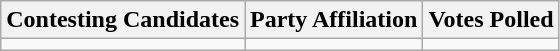<table class="wikitable sortable">
<tr>
<th>Contesting Candidates</th>
<th>Party Affiliation</th>
<th>Votes Polled</th>
</tr>
<tr>
<td></td>
<td></td>
<td></td>
</tr>
</table>
